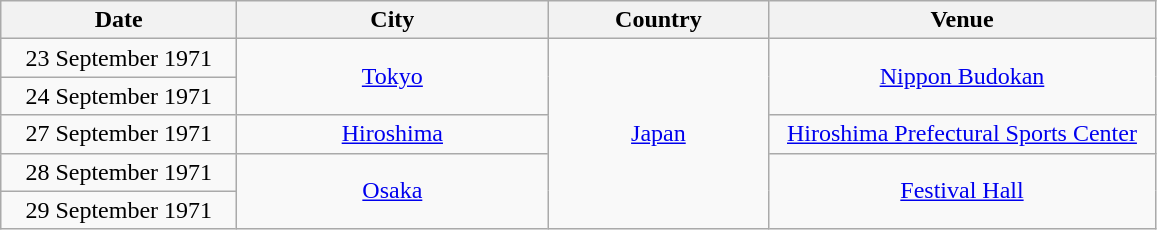<table class="wikitable" style="text-align:center;">
<tr>
<th style="width:150px;">Date</th>
<th style="width:200px;">City</th>
<th style="width:140px;">Country</th>
<th style="width:250px;">Venue</th>
</tr>
<tr>
<td>23 September 1971</td>
<td rowspan="2"><a href='#'>Tokyo</a></td>
<td rowspan="5"><a href='#'>Japan</a></td>
<td rowspan="2"><a href='#'>Nippon Budokan</a></td>
</tr>
<tr>
<td>24 September 1971</td>
</tr>
<tr>
<td>27 September 1971</td>
<td><a href='#'>Hiroshima</a></td>
<td><a href='#'>Hiroshima Prefectural Sports Center</a></td>
</tr>
<tr>
<td>28 September 1971</td>
<td rowspan="2"><a href='#'>Osaka</a></td>
<td rowspan="2"><a href='#'>Festival Hall</a></td>
</tr>
<tr>
<td>29 September 1971</td>
</tr>
</table>
